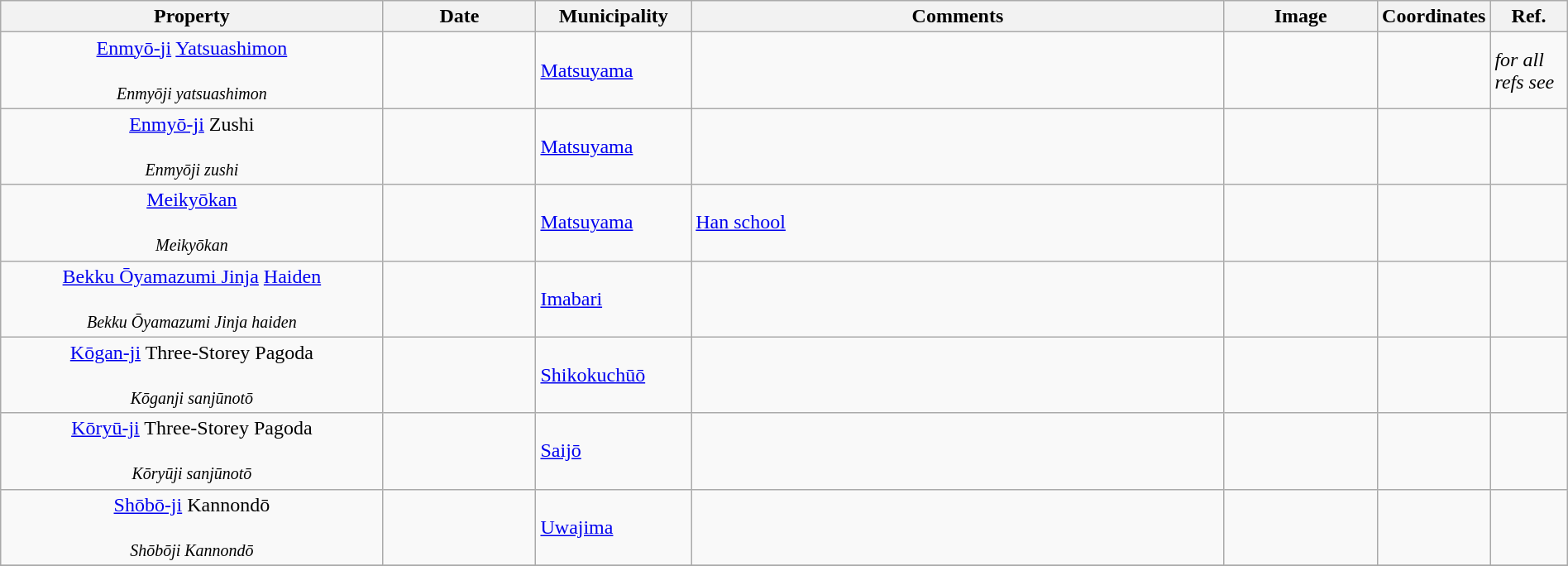<table class="wikitable sortable"  style="width:100%;">
<tr>
<th width="25%" align="left">Property</th>
<th width="10%" align="left" data-sort-type="number">Date</th>
<th width="10%" align="left">Municipality</th>
<th width="35%" align="left" class="unsortable">Comments</th>
<th width="10%" align="left" class="unsortable">Image</th>
<th width="5%" align="left" class="unsortable">Coordinates</th>
<th width="5%" align="left" class="unsortable">Ref.</th>
</tr>
<tr>
<td align="center"><a href='#'>Enmyō-ji</a> <a href='#'>Yatsuashimon</a><br><br><small><em>Enmyōji yatsuashimon</em></small></td>
<td></td>
<td><a href='#'>Matsuyama</a></td>
<td></td>
<td></td>
<td></td>
<td><em>for all refs see</em> </td>
</tr>
<tr>
<td align="center"><a href='#'>Enmyō-ji</a> Zushi<br><br><small><em>Enmyōji zushi</em></small></td>
<td></td>
<td><a href='#'>Matsuyama</a></td>
<td></td>
<td></td>
<td></td>
<td></td>
</tr>
<tr>
<td align="center"><a href='#'>Meikyōkan</a><br><br><small><em>Meikyōkan</em></small></td>
<td></td>
<td><a href='#'>Matsuyama</a></td>
<td><a href='#'>Han school</a></td>
<td></td>
<td></td>
<td></td>
</tr>
<tr>
<td align="center"><a href='#'>Bekku Ōyamazumi Jinja</a> <a href='#'>Haiden</a><br><br><small><em>Bekku Ōyamazumi Jinja haiden</em></small></td>
<td></td>
<td><a href='#'>Imabari</a></td>
<td></td>
<td></td>
<td></td>
<td></td>
</tr>
<tr>
<td align="center"><a href='#'>Kōgan-ji</a> Three-Storey Pagoda<br><br><small><em>Kōganji sanjūnotō</em></small></td>
<td></td>
<td><a href='#'>Shikokuchūō</a></td>
<td></td>
<td></td>
<td></td>
<td></td>
</tr>
<tr>
<td align="center"><a href='#'>Kōryū-ji</a> Three-Storey Pagoda<br><br><small><em>Kōryūji sanjūnotō</em></small></td>
<td></td>
<td><a href='#'>Saijō</a></td>
<td></td>
<td></td>
<td></td>
<td></td>
</tr>
<tr>
<td align="center"><a href='#'>Shōbō-ji</a> Kannondō<br><br><small><em>Shōbōji Kannondō</em></small></td>
<td></td>
<td><a href='#'>Uwajima</a></td>
<td></td>
<td></td>
<td></td>
<td></td>
</tr>
<tr>
</tr>
</table>
